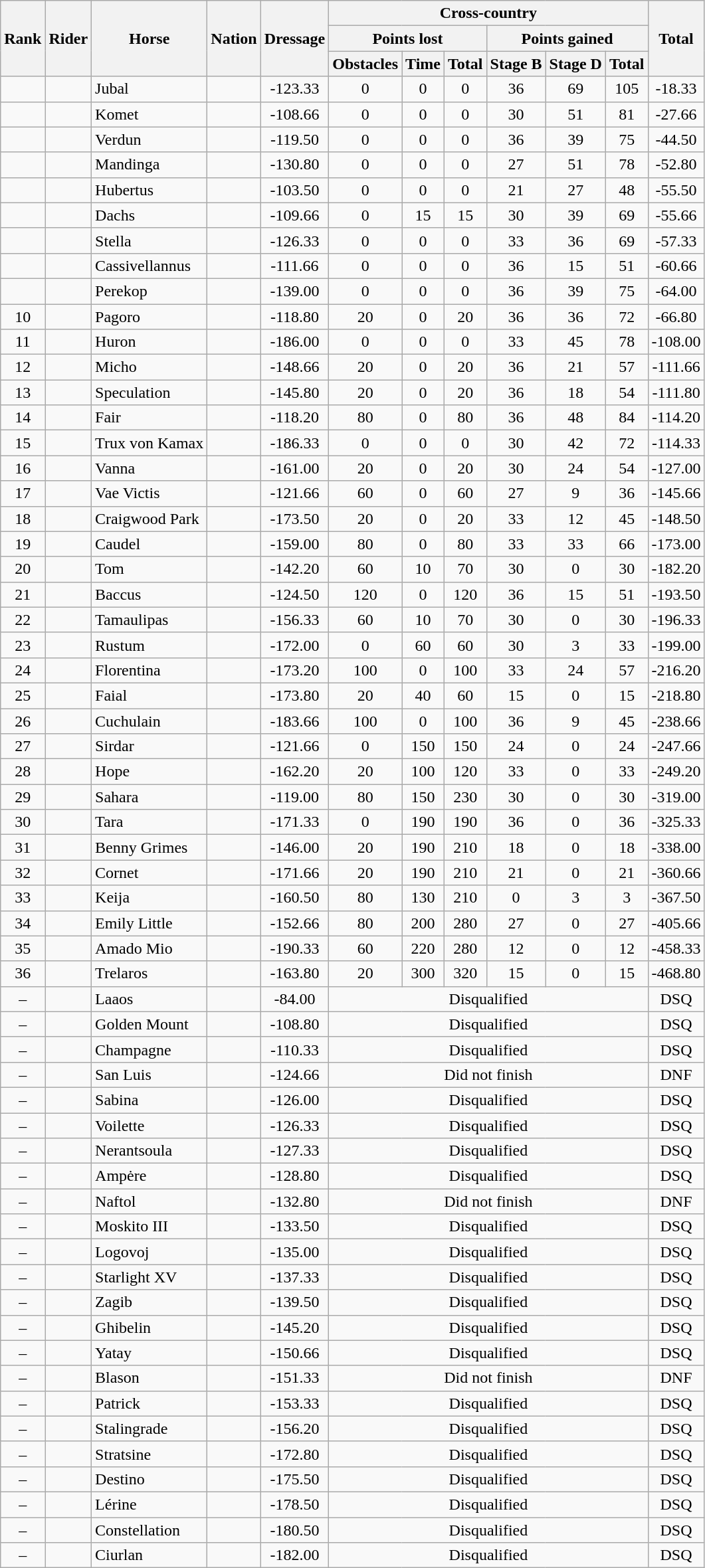<table class="wikitable sortable" style="text-align:center">
<tr>
<th rowspan=3>Rank</th>
<th rowspan=3>Rider</th>
<th rowspan=3>Horse</th>
<th rowspan=3>Nation</th>
<th rowspan=3>Dressage</th>
<th colspan=6>Cross-country</th>
<th rowspan=3>Total</th>
</tr>
<tr>
<th colspan=3>Points lost</th>
<th colspan=3>Points gained</th>
</tr>
<tr>
<th>Obstacles</th>
<th>Time</th>
<th>Total</th>
<th>Stage B</th>
<th>Stage D</th>
<th>Total</th>
</tr>
<tr>
<td></td>
<td align=left></td>
<td align=left>Jubal</td>
<td align=left></td>
<td>-123.33</td>
<td>0</td>
<td>0</td>
<td>0</td>
<td>36</td>
<td>69</td>
<td>105</td>
<td>-18.33</td>
</tr>
<tr>
<td></td>
<td align=left></td>
<td align=left>Komet</td>
<td align=left></td>
<td>-108.66</td>
<td>0</td>
<td>0</td>
<td>0</td>
<td>30</td>
<td>51</td>
<td>81</td>
<td>-27.66</td>
</tr>
<tr>
<td></td>
<td align=left></td>
<td align=left>Verdun</td>
<td align=left></td>
<td>-119.50</td>
<td>0</td>
<td>0</td>
<td>0</td>
<td>36</td>
<td>39</td>
<td>75</td>
<td>-44.50</td>
</tr>
<tr>
<td></td>
<td align=left></td>
<td align=left>Mandinga</td>
<td align=left></td>
<td>-130.80</td>
<td>0</td>
<td>0</td>
<td>0</td>
<td>27</td>
<td>51</td>
<td>78</td>
<td>-52.80</td>
</tr>
<tr>
<td></td>
<td align=left></td>
<td align=left>Hubertus</td>
<td align=left></td>
<td>-103.50</td>
<td>0</td>
<td>0</td>
<td>0</td>
<td>21</td>
<td>27</td>
<td>48</td>
<td>-55.50</td>
</tr>
<tr>
<td></td>
<td align=left></td>
<td align=left>Dachs</td>
<td align=left></td>
<td>-109.66</td>
<td>0</td>
<td>15</td>
<td>15</td>
<td>30</td>
<td>39</td>
<td>69</td>
<td>-55.66</td>
</tr>
<tr>
<td></td>
<td align=left></td>
<td align=left>Stella</td>
<td align=left></td>
<td>-126.33</td>
<td>0</td>
<td>0</td>
<td>0</td>
<td>33</td>
<td>36</td>
<td>69</td>
<td>-57.33</td>
</tr>
<tr>
<td></td>
<td align=left></td>
<td align=left>Cassivellannus</td>
<td align=left></td>
<td>-111.66</td>
<td>0</td>
<td>0</td>
<td>0</td>
<td>36</td>
<td>15</td>
<td>51</td>
<td>-60.66</td>
</tr>
<tr>
<td></td>
<td align=left></td>
<td align=left>Perekop</td>
<td align=left></td>
<td>-139.00</td>
<td>0</td>
<td>0</td>
<td>0</td>
<td>36</td>
<td>39</td>
<td>75</td>
<td>-64.00</td>
</tr>
<tr>
<td>10</td>
<td align=left></td>
<td align=left>Pagoro</td>
<td align=left></td>
<td>-118.80</td>
<td>20</td>
<td>0</td>
<td>20</td>
<td>36</td>
<td>36</td>
<td>72</td>
<td>-66.80</td>
</tr>
<tr>
<td>11</td>
<td align=left></td>
<td align=left>Huron</td>
<td align=left></td>
<td>-186.00</td>
<td>0</td>
<td>0</td>
<td>0</td>
<td>33</td>
<td>45</td>
<td>78</td>
<td>-108.00</td>
</tr>
<tr>
<td>12</td>
<td align=left></td>
<td align=left>Micho</td>
<td align=left></td>
<td>-148.66</td>
<td>20</td>
<td>0</td>
<td>20</td>
<td>36</td>
<td>21</td>
<td>57</td>
<td>-111.66</td>
</tr>
<tr>
<td>13</td>
<td align=left></td>
<td align=left>Speculation</td>
<td align=left></td>
<td>-145.80</td>
<td>20</td>
<td>0</td>
<td>20</td>
<td>36</td>
<td>18</td>
<td>54</td>
<td>-111.80</td>
</tr>
<tr>
<td>14</td>
<td align=left></td>
<td align=left>Fair</td>
<td align=left></td>
<td>-118.20</td>
<td>80</td>
<td>0</td>
<td>80</td>
<td>36</td>
<td>48</td>
<td>84</td>
<td>-114.20</td>
</tr>
<tr>
<td>15</td>
<td align=left></td>
<td align=left>Trux von Kamax</td>
<td align=left></td>
<td>-186.33</td>
<td>0</td>
<td>0</td>
<td>0</td>
<td>30</td>
<td>42</td>
<td>72</td>
<td>-114.33</td>
</tr>
<tr>
<td>16</td>
<td align=left></td>
<td align=left>Vanna</td>
<td align=left></td>
<td>-161.00</td>
<td>20</td>
<td>0</td>
<td>20</td>
<td>30</td>
<td>24</td>
<td>54</td>
<td>-127.00</td>
</tr>
<tr>
<td>17</td>
<td align=left></td>
<td align=left>Vae Victis</td>
<td align=left></td>
<td>-121.66</td>
<td>60</td>
<td>0</td>
<td>60</td>
<td>27</td>
<td>9</td>
<td>36</td>
<td>-145.66</td>
</tr>
<tr>
<td>18</td>
<td align=left></td>
<td align=left>Craigwood Park</td>
<td align=left></td>
<td>-173.50</td>
<td>20</td>
<td>0</td>
<td>20</td>
<td>33</td>
<td>12</td>
<td>45</td>
<td>-148.50</td>
</tr>
<tr>
<td>19</td>
<td align=left></td>
<td align=left>Caudel</td>
<td align=left></td>
<td>-159.00</td>
<td>80</td>
<td>0</td>
<td>80</td>
<td>33</td>
<td>33</td>
<td>66</td>
<td>-173.00</td>
</tr>
<tr>
<td>20</td>
<td align=left></td>
<td align=left>Tom</td>
<td align=left></td>
<td>-142.20</td>
<td>60</td>
<td>10</td>
<td>70</td>
<td>30</td>
<td>0</td>
<td>30</td>
<td>-182.20</td>
</tr>
<tr>
<td>21</td>
<td align=left></td>
<td align=left>Baccus</td>
<td align=left></td>
<td>-124.50</td>
<td>120</td>
<td>0</td>
<td>120</td>
<td>36</td>
<td>15</td>
<td>51</td>
<td>-193.50</td>
</tr>
<tr>
<td>22</td>
<td align=left></td>
<td align=left>Tamaulipas</td>
<td align=left></td>
<td>-156.33</td>
<td>60</td>
<td>10</td>
<td>70</td>
<td>30</td>
<td>0</td>
<td>30</td>
<td>-196.33</td>
</tr>
<tr>
<td>23</td>
<td align=left></td>
<td align=left>Rustum</td>
<td align=left></td>
<td>-172.00</td>
<td>0</td>
<td>60</td>
<td>60</td>
<td>30</td>
<td>3</td>
<td>33</td>
<td>-199.00</td>
</tr>
<tr>
<td>24</td>
<td align=left></td>
<td align=left>Florentina</td>
<td align=left></td>
<td>-173.20</td>
<td>100</td>
<td>0</td>
<td>100</td>
<td>33</td>
<td>24</td>
<td>57</td>
<td>-216.20</td>
</tr>
<tr>
<td>25</td>
<td align=left></td>
<td align=left>Faial</td>
<td align=left></td>
<td>-173.80</td>
<td>20</td>
<td>40</td>
<td>60</td>
<td>15</td>
<td>0</td>
<td>15</td>
<td>-218.80</td>
</tr>
<tr>
<td>26</td>
<td align=left></td>
<td align=left>Cuchulain</td>
<td align=left></td>
<td>-183.66</td>
<td>100</td>
<td>0</td>
<td>100</td>
<td>36</td>
<td>9</td>
<td>45</td>
<td>-238.66</td>
</tr>
<tr>
<td>27</td>
<td align=left></td>
<td align=left>Sirdar</td>
<td align=left></td>
<td>-121.66</td>
<td>0</td>
<td>150</td>
<td>150</td>
<td>24</td>
<td>0</td>
<td>24</td>
<td>-247.66</td>
</tr>
<tr>
<td>28</td>
<td align=left></td>
<td align=left>Hope</td>
<td align=left></td>
<td>-162.20</td>
<td>20</td>
<td>100</td>
<td>120</td>
<td>33</td>
<td>0</td>
<td>33</td>
<td>-249.20</td>
</tr>
<tr>
<td>29</td>
<td align=left></td>
<td align=left>Sahara</td>
<td align=left></td>
<td>-119.00</td>
<td>80</td>
<td>150</td>
<td>230</td>
<td>30</td>
<td>0</td>
<td>30</td>
<td>-319.00</td>
</tr>
<tr>
<td>30</td>
<td align=left></td>
<td align=left>Tara</td>
<td align=left></td>
<td>-171.33</td>
<td>0</td>
<td>190</td>
<td>190</td>
<td>36</td>
<td>0</td>
<td>36</td>
<td>-325.33</td>
</tr>
<tr>
<td>31</td>
<td align=left></td>
<td align=left>Benny Grimes</td>
<td align=left></td>
<td>-146.00</td>
<td>20</td>
<td>190</td>
<td>210</td>
<td>18</td>
<td>0</td>
<td>18</td>
<td>-338.00</td>
</tr>
<tr>
<td>32</td>
<td align=left></td>
<td align=left>Cornet</td>
<td align=left></td>
<td>-171.66</td>
<td>20</td>
<td>190</td>
<td>210</td>
<td>21</td>
<td>0</td>
<td>21</td>
<td>-360.66</td>
</tr>
<tr>
<td>33</td>
<td align=left></td>
<td align=left>Keija</td>
<td align=left></td>
<td>-160.50</td>
<td>80</td>
<td>130</td>
<td>210</td>
<td>0</td>
<td>3</td>
<td>3</td>
<td>-367.50</td>
</tr>
<tr>
<td>34</td>
<td align=left></td>
<td align=left>Emily Little</td>
<td align=left></td>
<td>-152.66</td>
<td>80</td>
<td>200</td>
<td>280</td>
<td>27</td>
<td>0</td>
<td>27</td>
<td>-405.66</td>
</tr>
<tr>
<td>35</td>
<td align=left></td>
<td align=left>Amado Mio</td>
<td align=left></td>
<td>-190.33</td>
<td>60</td>
<td>220</td>
<td>280</td>
<td>12</td>
<td>0</td>
<td>12</td>
<td>-458.33</td>
</tr>
<tr>
<td>36</td>
<td align=left></td>
<td align=left>Trelaros</td>
<td align=left></td>
<td>-163.80</td>
<td>20</td>
<td>300</td>
<td>320</td>
<td>15</td>
<td>0</td>
<td>15</td>
<td>-468.80</td>
</tr>
<tr>
<td>–</td>
<td align=left></td>
<td align=left>Laaos</td>
<td align=left></td>
<td>-84.00</td>
<td colspan=6>Disqualified</td>
<td>DSQ</td>
</tr>
<tr>
<td>–</td>
<td align=left></td>
<td align=left>Golden Mount</td>
<td align=left></td>
<td>-108.80</td>
<td colspan=6>Disqualified</td>
<td>DSQ</td>
</tr>
<tr>
<td>–</td>
<td align=left></td>
<td align=left>Champagne</td>
<td align=left></td>
<td>-110.33</td>
<td colspan=6>Disqualified</td>
<td>DSQ</td>
</tr>
<tr>
<td>–</td>
<td align=left></td>
<td align=left>San Luis</td>
<td align=left></td>
<td>-124.66</td>
<td colspan=6>Did not finish</td>
<td>DNF</td>
</tr>
<tr>
<td>–</td>
<td align=left></td>
<td align=left>Sabina</td>
<td align=left></td>
<td>-126.00</td>
<td colspan=6>Disqualified</td>
<td>DSQ</td>
</tr>
<tr>
<td>–</td>
<td align=left></td>
<td align=left>Voilette</td>
<td align=left></td>
<td>-126.33</td>
<td colspan=6>Disqualified</td>
<td>DSQ</td>
</tr>
<tr>
<td>–</td>
<td align=left></td>
<td align=left>Nerantsoula</td>
<td align=left></td>
<td>-127.33</td>
<td colspan=6>Disqualified</td>
<td>DSQ</td>
</tr>
<tr>
<td>–</td>
<td align=left></td>
<td align=left>Ampėre</td>
<td align=left></td>
<td>-128.80</td>
<td colspan=6>Disqualified</td>
<td>DSQ</td>
</tr>
<tr>
<td>–</td>
<td align=left></td>
<td align=left>Naftol</td>
<td align=left></td>
<td>-132.80</td>
<td colspan=6>Did not finish</td>
<td>DNF</td>
</tr>
<tr>
<td>–</td>
<td align=left></td>
<td align=left>Moskito III</td>
<td align=left></td>
<td>-133.50</td>
<td colspan=6>Disqualified</td>
<td>DSQ</td>
</tr>
<tr>
<td>–</td>
<td align=left></td>
<td align=left>Logovoj</td>
<td align=left></td>
<td>-135.00</td>
<td colspan=6>Disqualified</td>
<td>DSQ</td>
</tr>
<tr>
<td>–</td>
<td align=left></td>
<td align=left>Starlight XV</td>
<td align=left></td>
<td>-137.33</td>
<td colspan=6>Disqualified</td>
<td>DSQ</td>
</tr>
<tr>
<td>–</td>
<td align=left></td>
<td align=left>Zagib</td>
<td align=left></td>
<td>-139.50</td>
<td colspan=6>Disqualified</td>
<td>DSQ</td>
</tr>
<tr>
<td>–</td>
<td align=left></td>
<td align=left>Ghibelin</td>
<td align=left></td>
<td>-145.20</td>
<td colspan=6>Disqualified</td>
<td>DSQ</td>
</tr>
<tr>
<td>–</td>
<td align=left></td>
<td align=left>Yatay</td>
<td align=left></td>
<td>-150.66</td>
<td colspan=6>Disqualified</td>
<td>DSQ</td>
</tr>
<tr>
<td>–</td>
<td align=left></td>
<td align=left>Blason</td>
<td align=left></td>
<td>-151.33</td>
<td colspan=6>Did not finish</td>
<td>DNF</td>
</tr>
<tr>
<td>–</td>
<td align=left></td>
<td align=left>Patrick</td>
<td align=left></td>
<td>-153.33</td>
<td colspan=6>Disqualified</td>
<td>DSQ</td>
</tr>
<tr>
<td>–</td>
<td align=left></td>
<td align=left>Stalingrade</td>
<td align=left></td>
<td>-156.20</td>
<td colspan=6>Disqualified</td>
<td>DSQ</td>
</tr>
<tr>
<td>–</td>
<td align=left></td>
<td align=left>Stratsine</td>
<td align=left></td>
<td>-172.80</td>
<td colspan=6>Disqualified</td>
<td>DSQ</td>
</tr>
<tr>
<td>–</td>
<td align=left></td>
<td align=left>Destino</td>
<td align=left></td>
<td>-175.50</td>
<td colspan=6>Disqualified</td>
<td>DSQ</td>
</tr>
<tr>
<td>–</td>
<td align=left></td>
<td align=left>Lérine</td>
<td align=left></td>
<td>-178.50</td>
<td colspan=6>Disqualified</td>
<td>DSQ</td>
</tr>
<tr>
<td>–</td>
<td align=left></td>
<td align=left>Constellation</td>
<td align=left></td>
<td>-180.50</td>
<td colspan=6>Disqualified</td>
<td>DSQ</td>
</tr>
<tr>
<td>–</td>
<td align=left></td>
<td align=left>Ciurlan</td>
<td align=left></td>
<td>-182.00</td>
<td colspan=6>Disqualified</td>
<td>DSQ</td>
</tr>
</table>
